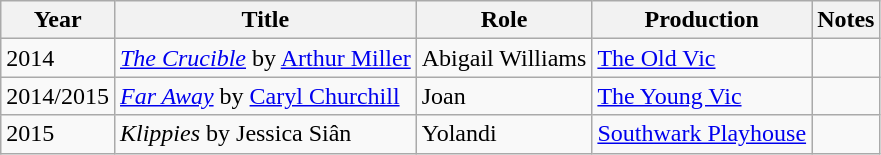<table class="wikitable">
<tr>
<th>Year</th>
<th>Title</th>
<th>Role</th>
<th>Production</th>
<th>Notes</th>
</tr>
<tr>
<td>2014</td>
<td><em><a href='#'>The Crucible</a></em> by <a href='#'>Arthur Miller</a></td>
<td>Abigail Williams</td>
<td><a href='#'>The Old Vic</a></td>
<td></td>
</tr>
<tr>
<td>2014/2015</td>
<td><a href='#'><em>Far Away</em></a> by <a href='#'>Caryl Churchill</a></td>
<td>Joan</td>
<td><a href='#'>The Young Vic</a></td>
<td></td>
</tr>
<tr>
<td>2015</td>
<td><em>Klippies</em> by Jessica Siân</td>
<td>Yolandi</td>
<td><a href='#'>Southwark Playhouse</a></td>
<td></td>
</tr>
</table>
